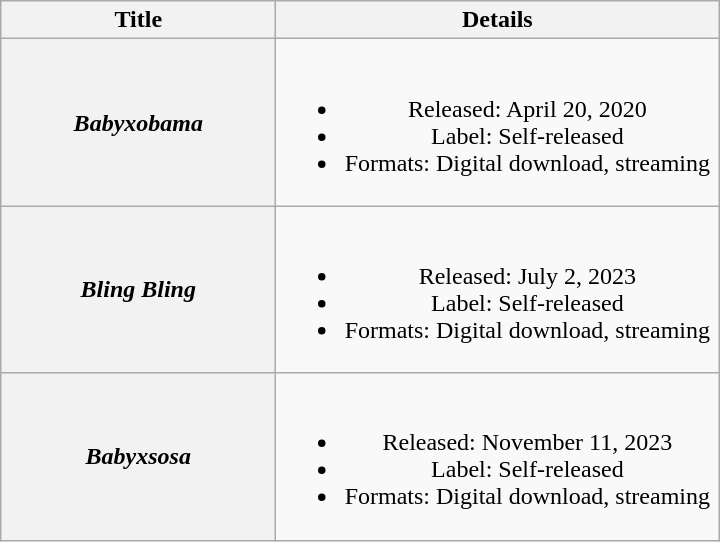<table class="wikitable plainrowheaders" style="text-align:center;">
<tr>
<th scope="col" style="width:11em;">Title</th>
<th scope="col" style="width:18em;">Details</th>
</tr>
<tr>
<th scope="row"><em>Babyxobama</em></th>
<td><br><ul><li>Released: April 20, 2020</li><li>Label: Self-released</li><li>Formats: Digital download, streaming</li></ul></td>
</tr>
<tr>
<th scope="row"><em>Bling Bling</em></th>
<td><br><ul><li>Released: July 2, 2023</li><li>Label: Self-released</li><li>Formats: Digital download, streaming</li></ul></td>
</tr>
<tr>
<th scope="row"><em>Babyxsosa</em></th>
<td><br><ul><li>Released: November 11, 2023</li><li>Label: Self-released</li><li>Formats: Digital download, streaming</li></ul></td>
</tr>
</table>
